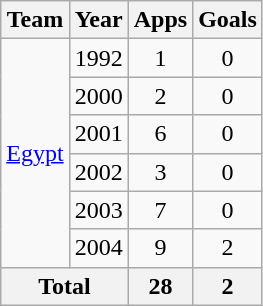<table class="wikitable" style="text-align:center">
<tr>
<th>Team</th>
<th>Year</th>
<th>Apps</th>
<th>Goals</th>
</tr>
<tr>
<td rowspan=6><a href='#'>Egypt</a></td>
<td>1992</td>
<td>1</td>
<td>0</td>
</tr>
<tr>
<td>2000</td>
<td>2</td>
<td>0</td>
</tr>
<tr>
<td>2001</td>
<td>6</td>
<td>0</td>
</tr>
<tr>
<td>2002</td>
<td>3</td>
<td>0</td>
</tr>
<tr>
<td>2003</td>
<td>7</td>
<td>0</td>
</tr>
<tr>
<td>2004</td>
<td>9</td>
<td>2</td>
</tr>
<tr>
<th colspan=2>Total</th>
<th>28</th>
<th>2</th>
</tr>
</table>
